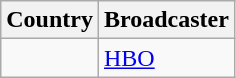<table class="wikitable">
<tr>
<th align=center>Country</th>
<th align=center>Broadcaster</th>
</tr>
<tr>
<td></td>
<td><a href='#'>HBO</a></td>
</tr>
</table>
